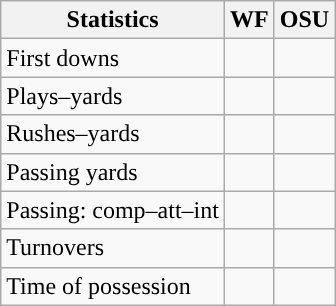<table class="wikitable" style="float:left">
<tr>
<th>Statistics</th>
<th>WF</th>
<th>OSU</th>
</tr>
<tr>
<td>First downs</td>
<td></td>
<td></td>
</tr>
<tr>
<td>Plays–yards</td>
<td></td>
<td></td>
</tr>
<tr>
<td>Rushes–yards</td>
<td></td>
<td></td>
</tr>
<tr>
<td>Passing yards</td>
<td></td>
<td></td>
</tr>
<tr>
<td>Passing: comp–att–int</td>
<td></td>
<td></td>
</tr>
<tr>
<td>Turnovers</td>
<td></td>
<td></td>
</tr>
<tr>
<td>Time of possession</td>
<td></td>
<td></td>
</tr>
</table>
